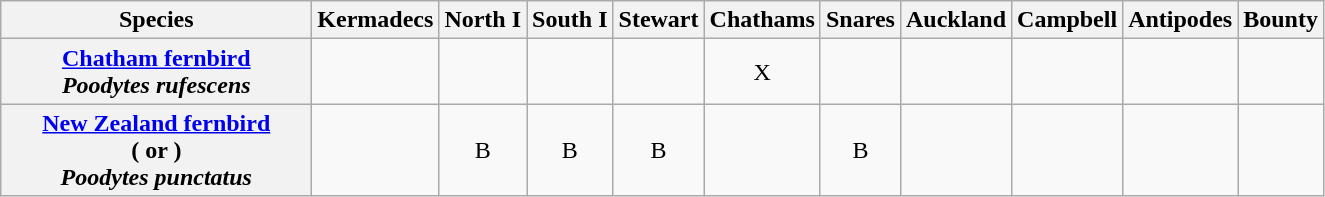<table class="wikitable" style="text-align:center">
<tr>
<th width="200">Species</th>
<th>Kermadecs</th>
<th>North I</th>
<th>South I</th>
<th>Stewart</th>
<th>Chathams</th>
<th>Snares</th>
<th>Auckland</th>
<th>Campbell</th>
<th>Antipodes</th>
<th>Bounty</th>
</tr>
<tr>
<th><a href='#'>Chatham fernbird</a><br><em>Poodytes rufescens</em></th>
<td></td>
<td></td>
<td></td>
<td></td>
<td>X</td>
<td></td>
<td></td>
<td></td>
<td></td>
<td></td>
</tr>
<tr>
<th><a href='#'>New Zealand fernbird</a><br>( or )<br><em>Poodytes punctatus</em></th>
<td></td>
<td>B</td>
<td>B</td>
<td>B</td>
<td></td>
<td>B</td>
<td></td>
<td></td>
<td></td>
<td></td>
</tr>
</table>
